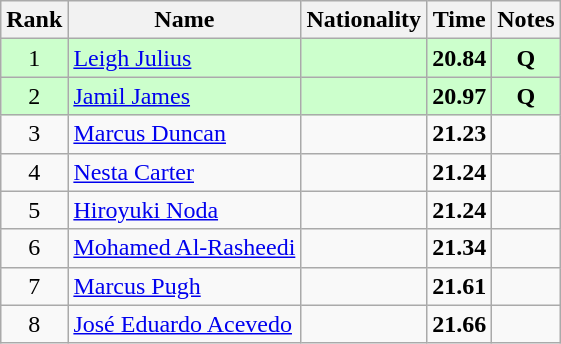<table class="wikitable sortable" style="text-align:center">
<tr>
<th>Rank</th>
<th>Name</th>
<th>Nationality</th>
<th>Time</th>
<th>Notes</th>
</tr>
<tr bgcolor=ccffcc>
<td>1</td>
<td align=left><a href='#'>Leigh Julius</a></td>
<td align=left></td>
<td><strong>20.84</strong></td>
<td><strong>Q</strong></td>
</tr>
<tr bgcolor=ccffcc>
<td>2</td>
<td align=left><a href='#'>Jamil James</a></td>
<td align=left></td>
<td><strong>20.97</strong></td>
<td><strong>Q</strong></td>
</tr>
<tr>
<td>3</td>
<td align=left><a href='#'>Marcus Duncan</a></td>
<td align=left></td>
<td><strong>21.23</strong></td>
<td></td>
</tr>
<tr>
<td>4</td>
<td align=left><a href='#'>Nesta Carter</a></td>
<td align=left></td>
<td><strong>21.24</strong></td>
<td></td>
</tr>
<tr>
<td>5</td>
<td align=left><a href='#'>Hiroyuki Noda</a></td>
<td align=left></td>
<td><strong>21.24</strong></td>
<td></td>
</tr>
<tr>
<td>6</td>
<td align=left><a href='#'>Mohamed Al-Rasheedi</a></td>
<td align=left></td>
<td><strong>21.34</strong></td>
<td></td>
</tr>
<tr>
<td>7</td>
<td align=left><a href='#'>Marcus Pugh</a></td>
<td align=left></td>
<td><strong>21.61</strong></td>
<td></td>
</tr>
<tr>
<td>8</td>
<td align=left><a href='#'>José Eduardo Acevedo</a></td>
<td align=left></td>
<td><strong>21.66</strong></td>
<td></td>
</tr>
</table>
